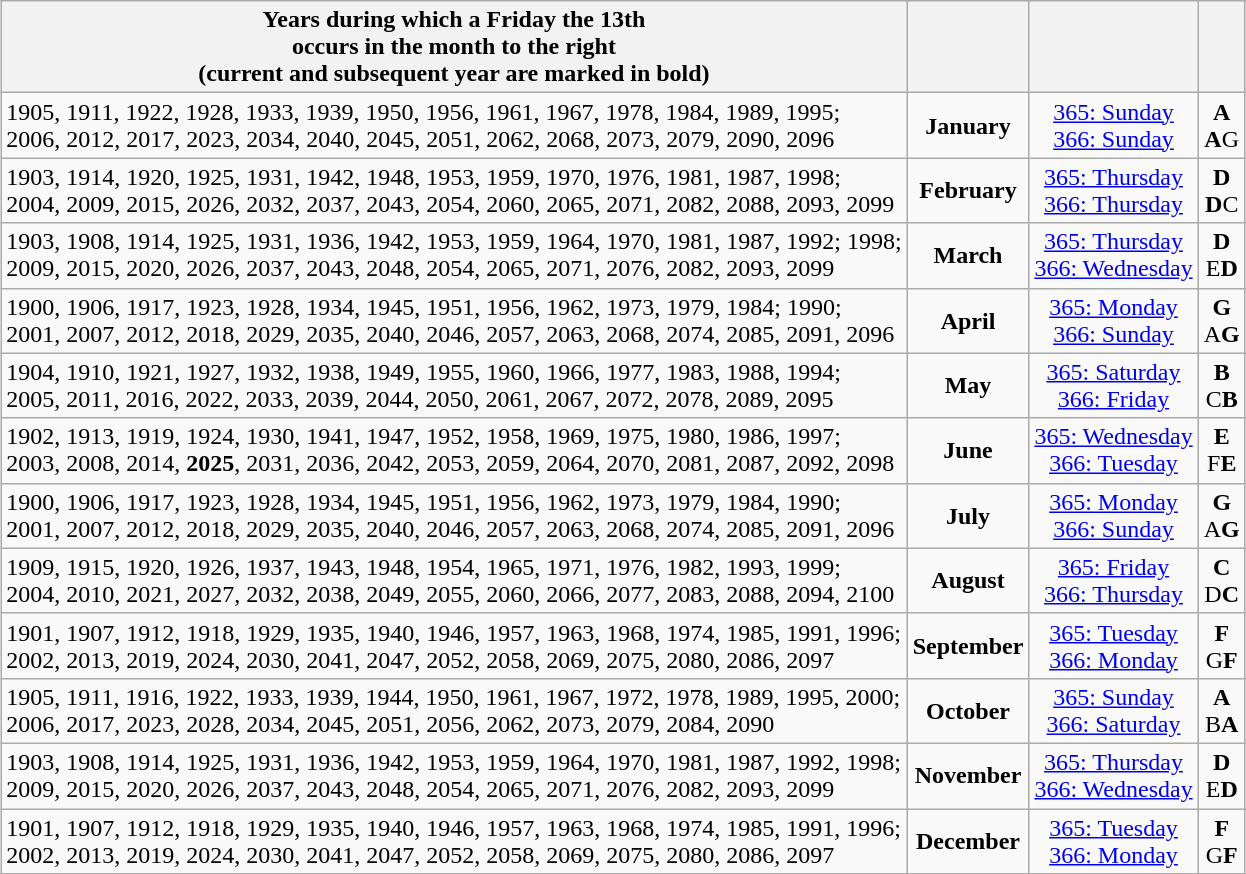<table class="wikitable" style="margin-left: auto; margin-right: auto; border: none;">
<tr style="vertical-align:center;">
<th>Years during which a Friday the 13th<br>occurs in the month to the right<br>(current and subsequent year are marked in bold)</th>
<th></th>
<th></th>
<th></th>
</tr>
<tr style="text-align:center;">
<td style="text-align:left;"> 1905, 1911, 1922, 1928, 1933, 1939, 1950, 1956, 1961, 1967, 1978, 1984, 1989, 1995;<br> 2006, 2012, 2017, 2023, 2034, 2040, 2045, 2051, 2062, 2068, 2073, 2079, 2090, 2096</td>
<td><strong>January</strong></td>
<td><a href='#'>365: Sunday</a><br><a href='#'>366: Sunday</a></td>
<td><strong>A</strong><br><strong>A</strong>G</td>
</tr>
<tr style="text-align:center;">
<td style="text-align:left;"> 1903, 1914, 1920, 1925, 1931, 1942, 1948, 1953, 1959, 1970, 1976, 1981, 1987, 1998;<br> 2004, 2009, 2015, 2026, 2032, 2037, 2043, 2054, 2060, 2065, 2071, 2082, 2088, 2093, 2099</td>
<td><strong>February</strong></td>
<td><a href='#'>365: Thursday</a><br><a href='#'>366: Thursday</a></td>
<td><strong>D</strong><br><strong>D</strong>C</td>
</tr>
<tr style="text-align:center;">
<td style="text-align:left;"> 1903, 1908, 1914, 1925, 1931, 1936, 1942, 1953, 1959, 1964, 1970, 1981, 1987, 1992; 1998;<br> 2009, 2015, 2020, 2026, 2037, 2043, 2048, 2054, 2065, 2071, 2076, 2082, 2093, 2099</td>
<td><strong>March</strong></td>
<td><a href='#'>365: Thursday</a><br><a href='#'>366: Wednesday</a></td>
<td><strong>D</strong><br>E<strong>D</strong></td>
</tr>
<tr style="text-align:center;">
<td style="text-align:left;"> 1900, 1906, 1917, 1923, 1928, 1934, 1945, 1951, 1956, 1962, 1973, 1979, 1984; 1990;<br> 2001, 2007, 2012, 2018, 2029, 2035, 2040, 2046, 2057, 2063, 2068, 2074, 2085, 2091, 2096</td>
<td><strong>April</strong></td>
<td><a href='#'>365: Monday</a><br><a href='#'>366: Sunday</a></td>
<td><strong>G</strong><br>A<strong>G</strong></td>
</tr>
<tr style="text-align:center;">
<td style="text-align:left;"> 1904, 1910, 1921, 1927, 1932, 1938, 1949, 1955, 1960, 1966, 1977, 1983, 1988, 1994;<br> 2005, 2011, 2016, 2022, 2033, 2039, 2044, 2050, 2061, 2067, 2072, 2078, 2089, 2095</td>
<td><strong>May</strong></td>
<td><a href='#'>365: Saturday</a><br><a href='#'>366: Friday</a></td>
<td><strong>B</strong><br>C<strong>B</strong></td>
</tr>
<tr style="text-align:center;">
<td style="text-align:left;"> 1902, 1913, 1919, 1924, 1930, 1941, 1947, 1952, 1958, 1969, 1975, 1980, 1986, 1997;<br> 2003, 2008, 2014, <strong>2025</strong>, 2031, 2036, 2042, 2053, 2059, 2064, 2070, 2081, 2087, 2092, 2098</td>
<td><strong>June</strong></td>
<td><a href='#'>365: Wednesday</a><br><a href='#'>366: Tuesday</a></td>
<td><strong>E</strong><br>F<strong>E</strong></td>
</tr>
<tr style="text-align:center;">
<td style="text-align:left;"> 1900, 1906, 1917, 1923, 1928, 1934, 1945, 1951, 1956, 1962, 1973, 1979, 1984, 1990;<br> 2001, 2007, 2012, 2018, 2029, 2035, 2040, 2046, 2057, 2063, 2068, 2074, 2085, 2091, 2096</td>
<td><strong>July</strong></td>
<td><a href='#'>365: Monday</a><br><a href='#'>366: Sunday</a></td>
<td><strong>G</strong><br>A<strong>G</strong></td>
</tr>
<tr style="text-align:center;">
<td style="text-align:left;"> 1909, 1915, 1920, 1926, 1937, 1943, 1948, 1954, 1965, 1971, 1976, 1982, 1993, 1999;<br> 2004, 2010, 2021, 2027, 2032, 2038, 2049, 2055, 2060, 2066, 2077, 2083, 2088, 2094, 2100</td>
<td><strong>August</strong></td>
<td><a href='#'>365: Friday</a><br><a href='#'>366: Thursday</a></td>
<td><strong>C</strong><br>D<strong>C</strong></td>
</tr>
<tr style="text-align:center;">
<td style="text-align:left;"> 1901, 1907, 1912, 1918, 1929, 1935, 1940, 1946, 1957, 1963, 1968, 1974, 1985, 1991, 1996;<br> 2002, 2013, 2019, 2024, 2030, 2041, 2047, 2052, 2058, 2069, 2075, 2080, 2086, 2097</td>
<td><strong>September</strong></td>
<td><a href='#'>365: Tuesday</a><br><a href='#'>366: Monday</a></td>
<td><strong>F</strong><br>G<strong>F</strong></td>
</tr>
<tr style="text-align:center;">
<td style="text-align:left;"> 1905, 1911, 1916, 1922, 1933, 1939, 1944, 1950, 1961, 1967, 1972, 1978, 1989, 1995,  2000;<br> 2006, 2017, 2023, 2028, 2034, 2045, 2051, 2056, 2062, 2073, 2079, 2084, 2090</td>
<td><strong>October</strong></td>
<td><a href='#'>365: Sunday</a><br><a href='#'>366: Saturday</a></td>
<td><strong>A</strong><br>B<strong>A</strong></td>
</tr>
<tr style="text-align:center;">
<td style="text-align:left;"> 1903, 1908, 1914, 1925, 1931, 1936, 1942, 1953, 1959, 1964, 1970, 1981, 1987, 1992, 1998;<br> 2009, 2015, 2020, 2026, 2037, 2043, 2048, 2054, 2065, 2071, 2076, 2082, 2093, 2099</td>
<td><strong>November</strong></td>
<td><a href='#'>365: Thursday</a> <br> <a href='#'>366: Wednesday</a></td>
<td style="text-align:center"><strong>D</strong> <br>E<strong>D</strong></td>
</tr>
<tr style="text-align:center;">
<td style="text-align:left;"> 1901, 1907, 1912, 1918, 1929, 1935, 1940, 1946, 1957, 1963, 1968, 1974, 1985, 1991, 1996;<br> 2002, 2013, 2019, 2024, 2030, 2041, 2047, 2052, 2058, 2069, 2075, 2080, 2086, 2097</td>
<td><strong>December</strong></td>
<td><a href='#'>365: Tuesday</a><br><a href='#'>366: Monday</a></td>
<td><strong>F</strong><br>G<strong>F</strong></td>
</tr>
</table>
